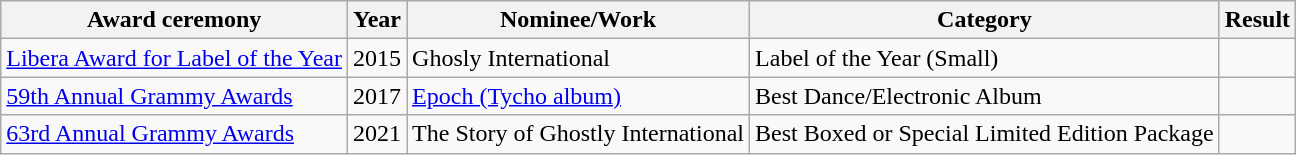<table class="wikitable sortable plainrowheaders">
<tr>
<th scope="col">Award ceremony</th>
<th scope="col">Year</th>
<th scope="col">Nominee/Work</th>
<th scope="col">Category</th>
<th scope="col">Result</th>
</tr>
<tr>
<td><a href='#'>Libera Award for Label of the Year</a></td>
<td>2015</td>
<td>Ghosly International</td>
<td>Label of the Year (Small)</td>
<td></td>
</tr>
<tr>
<td><a href='#'>59th Annual Grammy Awards</a></td>
<td>2017</td>
<td><a href='#'>Epoch (Tycho album)</a></td>
<td>Best Dance/Electronic Album</td>
<td></td>
</tr>
<tr>
<td><a href='#'>63rd Annual Grammy Awards</a></td>
<td>2021</td>
<td>The Story of Ghostly International</td>
<td>Best Boxed or Special Limited Edition Package</td>
<td></td>
</tr>
</table>
